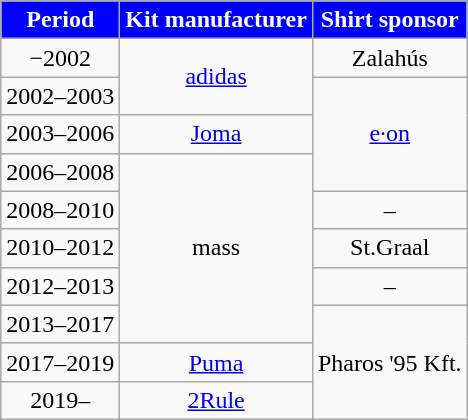<table class="wikitable" style="text-align:center;margin-left:1em">
<tr>
<th style="color:#FFFFFF; background:blue">Period</th>
<th style="color:#FFFFFF; background:blue">Kit manufacturer</th>
<th style="color:#FFFFFF; background:blue">Shirt sponsor</th>
</tr>
<tr>
<td>−2002</td>
<td rowspan=2><a href='#'>adidas</a></td>
<td>Zalahús</td>
</tr>
<tr>
<td>2002–2003</td>
<td rowspan=3><a href='#'>e·on</a></td>
</tr>
<tr>
<td>2003–2006</td>
<td><a href='#'>Joma</a></td>
</tr>
<tr>
<td>2006–2008</td>
<td rowspan=5>mass</td>
</tr>
<tr>
<td>2008–2010</td>
<td>–</td>
</tr>
<tr>
<td>2010–2012</td>
<td>St.Graal</td>
</tr>
<tr>
<td>2012–2013</td>
<td>–</td>
</tr>
<tr>
<td>2013–2017</td>
<td rowspan="3">Pharos '95 Kft.</td>
</tr>
<tr>
<td>2017–2019</td>
<td><a href='#'>Puma</a></td>
</tr>
<tr>
<td>2019–</td>
<td><a href='#'>2Rule</a></td>
</tr>
</table>
